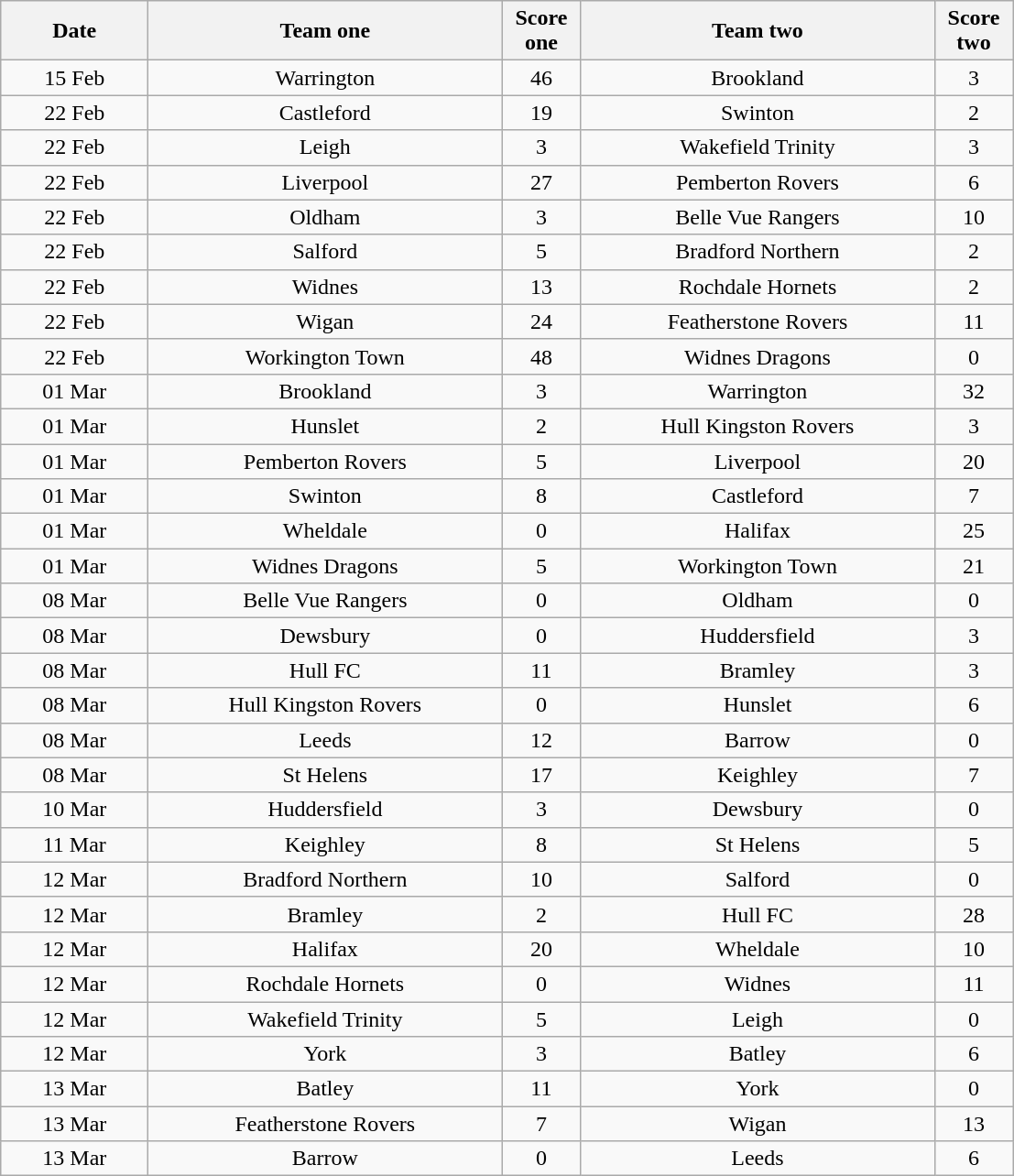<table class="wikitable" style="text-align: center">
<tr>
<th width=100>Date</th>
<th width=250>Team one</th>
<th width=50>Score one</th>
<th width=250>Team two</th>
<th width=50>Score two</th>
</tr>
<tr>
<td>15 Feb</td>
<td>Warrington</td>
<td>46</td>
<td>Brookland</td>
<td>3</td>
</tr>
<tr>
<td>22 Feb</td>
<td>Castleford</td>
<td>19</td>
<td>Swinton</td>
<td>2</td>
</tr>
<tr>
<td>22 Feb</td>
<td>Leigh</td>
<td>3</td>
<td>Wakefield Trinity</td>
<td>3</td>
</tr>
<tr>
<td>22 Feb</td>
<td>Liverpool</td>
<td>27</td>
<td>Pemberton Rovers</td>
<td>6</td>
</tr>
<tr>
<td>22 Feb</td>
<td>Oldham</td>
<td>3</td>
<td>Belle Vue Rangers</td>
<td>10</td>
</tr>
<tr>
<td>22 Feb</td>
<td>Salford</td>
<td>5</td>
<td>Bradford Northern</td>
<td>2</td>
</tr>
<tr>
<td>22 Feb</td>
<td>Widnes</td>
<td>13</td>
<td>Rochdale Hornets</td>
<td>2</td>
</tr>
<tr>
<td>22 Feb</td>
<td>Wigan</td>
<td>24</td>
<td>Featherstone Rovers</td>
<td>11</td>
</tr>
<tr>
<td>22 Feb</td>
<td>Workington Town</td>
<td>48</td>
<td>Widnes Dragons</td>
<td>0</td>
</tr>
<tr>
<td>01 Mar</td>
<td>Brookland</td>
<td>3</td>
<td>Warrington</td>
<td>32</td>
</tr>
<tr>
<td>01 Mar</td>
<td>Hunslet</td>
<td>2</td>
<td>Hull Kingston Rovers</td>
<td>3</td>
</tr>
<tr>
<td>01 Mar</td>
<td>Pemberton Rovers</td>
<td>5</td>
<td>Liverpool</td>
<td>20</td>
</tr>
<tr>
<td>01 Mar</td>
<td>Swinton</td>
<td>8</td>
<td>Castleford</td>
<td>7</td>
</tr>
<tr>
<td>01 Mar</td>
<td>Wheldale</td>
<td>0</td>
<td>Halifax</td>
<td>25</td>
</tr>
<tr>
<td>01 Mar</td>
<td>Widnes Dragons</td>
<td>5</td>
<td>Workington Town</td>
<td>21</td>
</tr>
<tr>
<td>08 Mar</td>
<td>Belle Vue Rangers</td>
<td>0</td>
<td>Oldham</td>
<td>0</td>
</tr>
<tr>
<td>08 Mar</td>
<td>Dewsbury</td>
<td>0</td>
<td>Huddersfield</td>
<td>3</td>
</tr>
<tr>
<td>08 Mar</td>
<td>Hull FC</td>
<td>11</td>
<td>Bramley</td>
<td>3</td>
</tr>
<tr>
<td>08 Mar</td>
<td>Hull Kingston Rovers</td>
<td>0</td>
<td>Hunslet</td>
<td>6</td>
</tr>
<tr>
<td>08 Mar</td>
<td>Leeds</td>
<td>12</td>
<td>Barrow</td>
<td>0</td>
</tr>
<tr>
<td>08 Mar</td>
<td>St Helens</td>
<td>17</td>
<td>Keighley</td>
<td>7</td>
</tr>
<tr>
<td>10 Mar</td>
<td>Huddersfield</td>
<td>3</td>
<td>Dewsbury</td>
<td>0</td>
</tr>
<tr>
<td>11 Mar</td>
<td>Keighley</td>
<td>8</td>
<td>St Helens</td>
<td>5</td>
</tr>
<tr>
<td>12 Mar</td>
<td>Bradford Northern</td>
<td>10</td>
<td>Salford</td>
<td>0</td>
</tr>
<tr>
<td>12 Mar</td>
<td>Bramley</td>
<td>2</td>
<td>Hull FC</td>
<td>28</td>
</tr>
<tr>
<td>12 Mar</td>
<td>Halifax</td>
<td>20</td>
<td>Wheldale</td>
<td>10</td>
</tr>
<tr>
<td>12 Mar</td>
<td>Rochdale Hornets</td>
<td>0</td>
<td>Widnes</td>
<td>11</td>
</tr>
<tr>
<td>12 Mar</td>
<td>Wakefield Trinity</td>
<td>5</td>
<td>Leigh</td>
<td>0</td>
</tr>
<tr>
<td>12 Mar</td>
<td>York</td>
<td>3</td>
<td>Batley</td>
<td>6</td>
</tr>
<tr>
<td>13 Mar</td>
<td>Batley</td>
<td>11</td>
<td>York</td>
<td>0</td>
</tr>
<tr>
<td>13 Mar</td>
<td>Featherstone Rovers</td>
<td>7</td>
<td>Wigan</td>
<td>13</td>
</tr>
<tr>
<td>13 Mar</td>
<td>Barrow</td>
<td>0</td>
<td>Leeds</td>
<td>6</td>
</tr>
</table>
